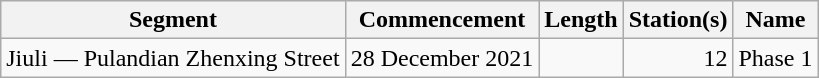<table class="wikitable" style="border-collapse: collapse; text-align: right;">
<tr>
<th>Segment</th>
<th>Commencement</th>
<th>Length</th>
<th>Station(s)</th>
<th>Name</th>
</tr>
<tr>
<td style="text-align: left;">Jiuli — Pulandian Zhenxing Street</td>
<td>28 December 2021</td>
<td></td>
<td>12</td>
<td style="text-align: left;">Phase 1</td>
</tr>
</table>
